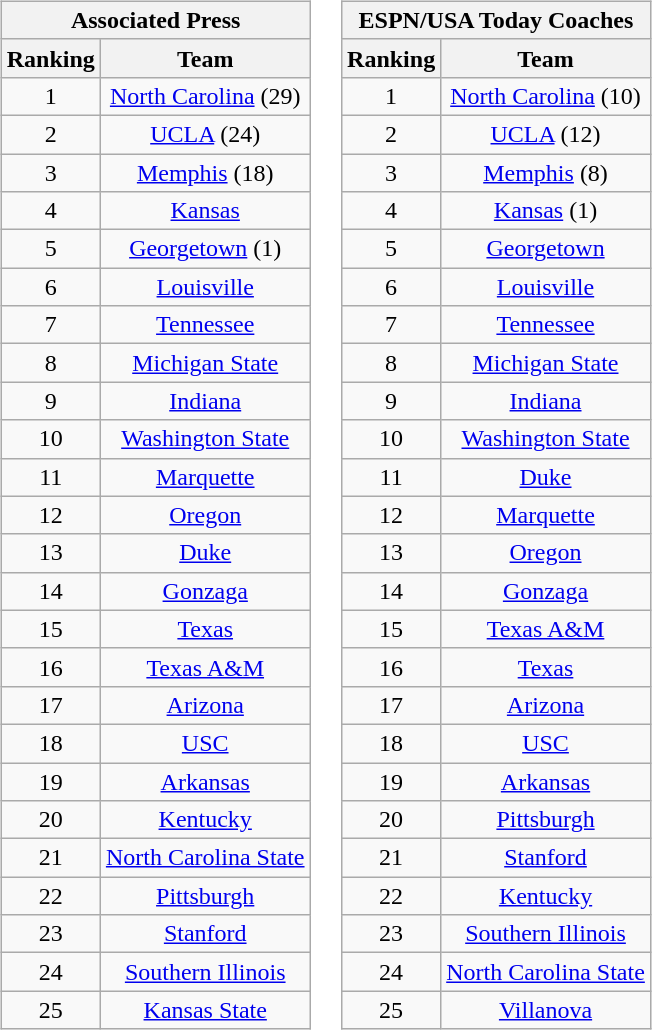<table>
<tr style="vertical-align:top;">
<td><br><table class="wikitable" style="text-align:center;">
<tr>
<th colspan=2><strong>Associated Press</strong></th>
</tr>
<tr>
<th>Ranking</th>
<th>Team</th>
</tr>
<tr>
<td>1</td>
<td><a href='#'>North Carolina</a> (29)</td>
</tr>
<tr>
<td>2</td>
<td><a href='#'>UCLA</a> (24)</td>
</tr>
<tr>
<td>3</td>
<td><a href='#'>Memphis</a> (18)</td>
</tr>
<tr>
<td>4</td>
<td><a href='#'>Kansas</a></td>
</tr>
<tr>
<td>5</td>
<td><a href='#'>Georgetown</a> (1)</td>
</tr>
<tr>
<td>6</td>
<td><a href='#'>Louisville</a></td>
</tr>
<tr>
<td>7</td>
<td><a href='#'>Tennessee</a></td>
</tr>
<tr>
<td>8</td>
<td><a href='#'>Michigan State</a></td>
</tr>
<tr>
<td>9</td>
<td><a href='#'>Indiana</a></td>
</tr>
<tr>
<td>10</td>
<td><a href='#'>Washington State</a></td>
</tr>
<tr>
<td>11</td>
<td><a href='#'>Marquette</a></td>
</tr>
<tr>
<td>12</td>
<td><a href='#'>Oregon</a></td>
</tr>
<tr>
<td>13</td>
<td><a href='#'>Duke</a></td>
</tr>
<tr>
<td>14</td>
<td><a href='#'>Gonzaga</a></td>
</tr>
<tr>
<td>15</td>
<td><a href='#'>Texas</a></td>
</tr>
<tr>
<td>16</td>
<td><a href='#'>Texas A&M</a></td>
</tr>
<tr>
<td>17</td>
<td><a href='#'>Arizona</a></td>
</tr>
<tr>
<td>18</td>
<td><a href='#'>USC</a></td>
</tr>
<tr>
<td>19</td>
<td><a href='#'>Arkansas</a></td>
</tr>
<tr>
<td>20</td>
<td><a href='#'>Kentucky</a></td>
</tr>
<tr>
<td>21</td>
<td><a href='#'>North Carolina State</a></td>
</tr>
<tr>
<td>22</td>
<td><a href='#'>Pittsburgh</a></td>
</tr>
<tr>
<td>23</td>
<td><a href='#'>Stanford</a></td>
</tr>
<tr>
<td>24</td>
<td><a href='#'>Southern Illinois</a></td>
</tr>
<tr>
<td>25</td>
<td><a href='#'>Kansas State</a></td>
</tr>
</table>
</td>
<td><br><table class="wikitable" style="text-align:center;">
<tr>
<th colspan=2><strong>ESPN/USA Today Coaches</strong></th>
</tr>
<tr>
<th>Ranking</th>
<th>Team</th>
</tr>
<tr>
<td>1</td>
<td><a href='#'>North Carolina</a> (10)</td>
</tr>
<tr>
<td>2</td>
<td><a href='#'>UCLA</a> (12)</td>
</tr>
<tr>
<td>3</td>
<td><a href='#'>Memphis</a> (8)</td>
</tr>
<tr>
<td>4</td>
<td><a href='#'>Kansas</a> (1)</td>
</tr>
<tr>
<td>5</td>
<td><a href='#'>Georgetown</a></td>
</tr>
<tr>
<td>6</td>
<td><a href='#'>Louisville</a></td>
</tr>
<tr>
<td>7</td>
<td><a href='#'>Tennessee</a></td>
</tr>
<tr>
<td>8</td>
<td><a href='#'>Michigan State</a></td>
</tr>
<tr>
<td>9</td>
<td><a href='#'>Indiana</a></td>
</tr>
<tr>
<td>10</td>
<td><a href='#'>Washington State</a></td>
</tr>
<tr>
<td>11</td>
<td><a href='#'>Duke</a></td>
</tr>
<tr>
<td>12</td>
<td><a href='#'>Marquette</a></td>
</tr>
<tr>
<td>13</td>
<td><a href='#'>Oregon</a></td>
</tr>
<tr>
<td>14</td>
<td><a href='#'>Gonzaga</a></td>
</tr>
<tr>
<td>15</td>
<td><a href='#'>Texas A&M</a></td>
</tr>
<tr>
<td>16</td>
<td><a href='#'>Texas</a></td>
</tr>
<tr>
<td>17</td>
<td><a href='#'>Arizona</a></td>
</tr>
<tr>
<td>18</td>
<td><a href='#'>USC</a></td>
</tr>
<tr>
<td>19</td>
<td><a href='#'>Arkansas</a></td>
</tr>
<tr>
<td>20</td>
<td><a href='#'>Pittsburgh</a></td>
</tr>
<tr>
<td>21</td>
<td><a href='#'>Stanford</a></td>
</tr>
<tr>
<td>22</td>
<td><a href='#'>Kentucky</a></td>
</tr>
<tr>
<td>23</td>
<td><a href='#'>Southern Illinois</a></td>
</tr>
<tr>
<td>24</td>
<td><a href='#'>North Carolina State</a></td>
</tr>
<tr>
<td>25</td>
<td><a href='#'>Villanova</a></td>
</tr>
</table>
</td>
</tr>
</table>
